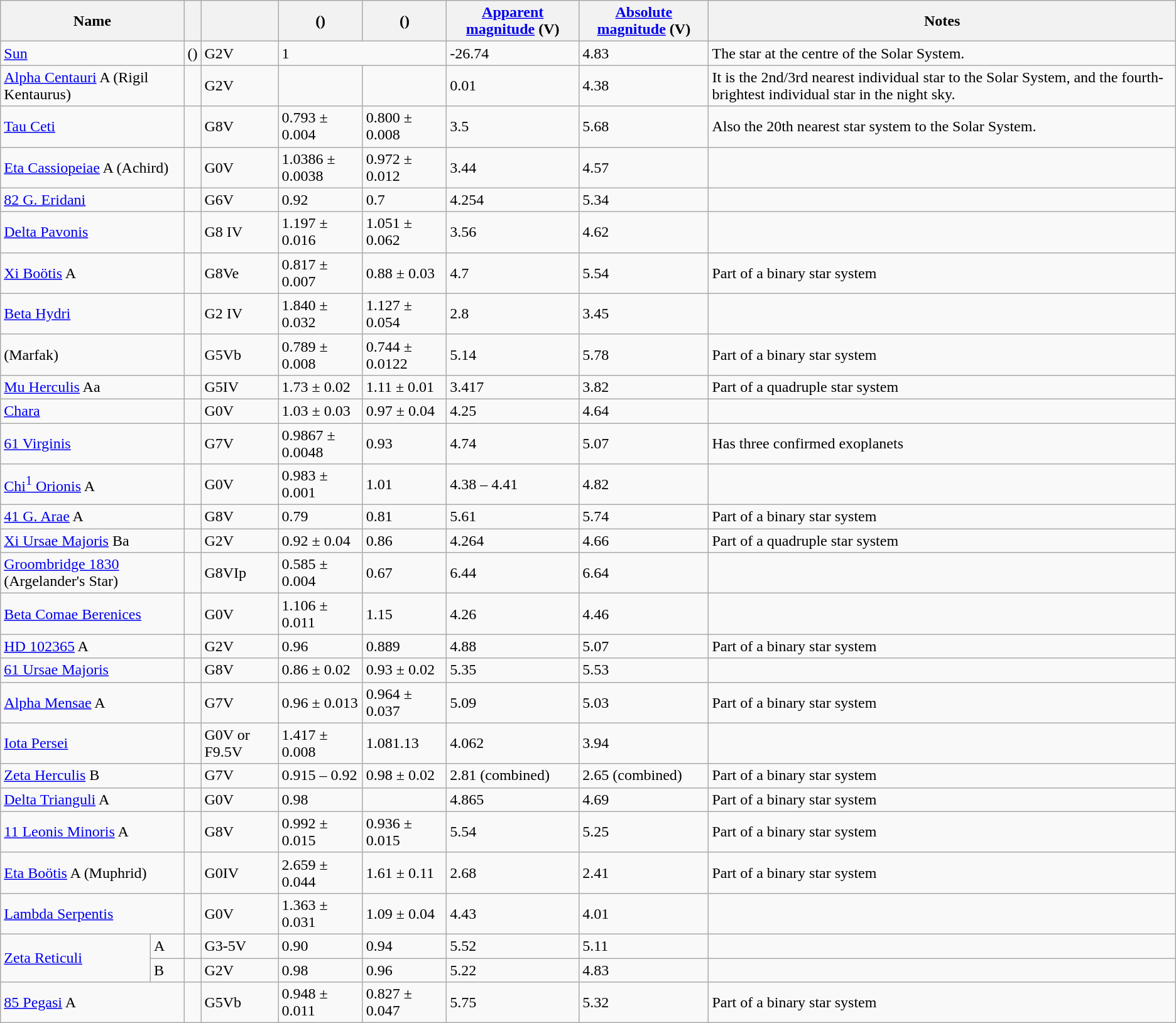<table class="wikitable sortable sticky-header">
<tr>
<th colspan="2">Name</th>
<th></th>
<th></th>
<th> ()</th>
<th> ()</th>
<th><a href='#'>Apparent magnitude</a> (V)</th>
<th><a href='#'>Absolute magnitude</a> (V)</th>
<th>Notes</th>
</tr>
<tr>
<td colspan="2"><a href='#'>Sun</a></td>
<td> ()</td>
<td>G2V</td>
<td colspan="2">1</td>
<td>-26.74</td>
<td>4.83</td>
<td>The star at the centre of the Solar System.</td>
</tr>
<tr>
<td colspan="2"><a href='#'>Alpha Centauri</a> A (Rigil Kentaurus)</td>
<td></td>
<td>G2V</td>
<td></td>
<td></td>
<td>0.01</td>
<td>4.38</td>
<td>It is the 2nd/3rd nearest individual star to the Solar System, and the fourth-brightest individual star in the night sky.</td>
</tr>
<tr>
<td colspan="2"><a href='#'>Tau Ceti</a></td>
<td></td>
<td>G8V</td>
<td>0.793 ± 0.004</td>
<td>0.800 ± 0.008</td>
<td>3.5</td>
<td>5.68</td>
<td>Also the 20th nearest star system to the Solar System.</td>
</tr>
<tr>
<td colspan="2"><a href='#'>Eta Cassiopeiae</a> A (Achird)</td>
<td></td>
<td>G0V</td>
<td>1.0386 ± 0.0038</td>
<td>0.972 ± 0.012</td>
<td>3.44</td>
<td>4.57</td>
<td></td>
</tr>
<tr>
<td colspan="2"><a href='#'>82 G. Eridani</a></td>
<td></td>
<td>G6V</td>
<td>0.92</td>
<td>0.7</td>
<td>4.254</td>
<td>5.34</td>
<td></td>
</tr>
<tr>
<td colspan="2"><a href='#'>Delta Pavonis</a></td>
<td></td>
<td>G8 IV</td>
<td>1.197 ± 0.016</td>
<td>1.051 ± 0.062</td>
<td>3.56</td>
<td>4.62</td>
<td></td>
</tr>
<tr>
<td colspan="2"><a href='#'>Xi Boötis</a> A</td>
<td></td>
<td>G8Ve</td>
<td>0.817 ± 0.007</td>
<td>0.88 ± 0.03</td>
<td>4.7</td>
<td>5.54</td>
<td>Part of a binary star system</td>
</tr>
<tr>
<td colspan="2"><a href='#'>Beta Hydri</a></td>
<td></td>
<td>G2 IV</td>
<td>1.840 ± 0.032</td>
<td>1.127 ± 0.054</td>
<td>2.8</td>
<td>3.45</td>
<td></td>
</tr>
<tr>
<td colspan="2"> (Marfak)</td>
<td></td>
<td>G5Vb</td>
<td>0.789 ± 0.008</td>
<td>0.744 ± 0.0122</td>
<td>5.14</td>
<td>5.78</td>
<td>Part of a binary star system</td>
</tr>
<tr>
<td colspan="2"><a href='#'>Mu Herculis</a> Aa</td>
<td></td>
<td>G5IV</td>
<td>1.73 ± 0.02</td>
<td>1.11 ± 0.01</td>
<td>3.417</td>
<td>3.82</td>
<td>Part of a quadruple star system</td>
</tr>
<tr>
<td colspan="2"><a href='#'>Chara</a></td>
<td></td>
<td>G0V</td>
<td>1.03 ± 0.03</td>
<td>0.97 ± 0.04</td>
<td>4.25</td>
<td>4.64</td>
<td></td>
</tr>
<tr>
<td colspan="2"><a href='#'>61 Virginis</a></td>
<td></td>
<td>G7V</td>
<td>0.9867 ± 0.0048</td>
<td>0.93</td>
<td>4.74</td>
<td>5.07</td>
<td>Has three confirmed exoplanets</td>
</tr>
<tr>
<td colspan="2"><a href='#'>Chi<sup>1</sup> Orionis</a> A</td>
<td></td>
<td>G0V</td>
<td>0.983 ± 0.001</td>
<td>1.01</td>
<td>4.38 – 4.41</td>
<td>4.82</td>
<td></td>
</tr>
<tr>
<td colspan="2"><a href='#'>41 G. Arae</a> A</td>
<td></td>
<td>G8V</td>
<td>0.79</td>
<td>0.81</td>
<td>5.61</td>
<td>5.74</td>
<td>Part of a binary star system</td>
</tr>
<tr>
<td colspan="2"><a href='#'>Xi Ursae Majoris</a> Ba</td>
<td></td>
<td>G2V</td>
<td>0.92 ± 0.04</td>
<td>0.86</td>
<td>4.264</td>
<td>4.66</td>
<td>Part of a quadruple star system</td>
</tr>
<tr>
<td colspan="2"><a href='#'>Groombridge 1830</a> (Argelander's Star)</td>
<td></td>
<td>G8VIp</td>
<td>0.585 ± 0.004</td>
<td>0.67</td>
<td>6.44</td>
<td>6.64</td>
<td></td>
</tr>
<tr>
<td colspan="2"><a href='#'>Beta Comae Berenices</a></td>
<td></td>
<td>G0V</td>
<td>1.106 ± 0.011</td>
<td>1.15</td>
<td>4.26</td>
<td>4.46</td>
<td></td>
</tr>
<tr>
<td colspan="2"><a href='#'>HD 102365</a> A</td>
<td></td>
<td>G2V</td>
<td>0.96</td>
<td>0.889</td>
<td>4.88</td>
<td>5.07</td>
<td>Part of a binary star system</td>
</tr>
<tr>
<td colspan="2"><a href='#'>61 Ursae Majoris</a></td>
<td></td>
<td>G8V</td>
<td>0.86 ± 0.02</td>
<td>0.93 ± 0.02</td>
<td>5.35</td>
<td>5.53</td>
<td></td>
</tr>
<tr>
<td colspan="2"><a href='#'>Alpha Mensae</a> A</td>
<td></td>
<td>G7V</td>
<td>0.96 ± 0.013</td>
<td>0.964 ± 0.037</td>
<td>5.09</td>
<td>5.03</td>
<td>Part of a binary star system</td>
</tr>
<tr>
<td colspan="2"><a href='#'>Iota Persei</a></td>
<td></td>
<td>G0V or F9.5V</td>
<td>1.417 ± 0.008</td>
<td>1.081.13</td>
<td>4.062</td>
<td>3.94</td>
<td></td>
</tr>
<tr>
<td colspan="2"><a href='#'>Zeta Herculis</a> B</td>
<td></td>
<td>G7V</td>
<td>0.915 – 0.92</td>
<td>0.98 ± 0.02</td>
<td>2.81 (combined)</td>
<td>2.65 (combined)</td>
<td>Part of a binary star system</td>
</tr>
<tr>
<td colspan="2"><a href='#'>Delta Trianguli</a> A</td>
<td></td>
<td>G0V</td>
<td>0.98</td>
<td></td>
<td>4.865</td>
<td>4.69</td>
<td>Part of a binary star system</td>
</tr>
<tr>
<td colspan="2"><a href='#'>11 Leonis Minoris</a> A</td>
<td></td>
<td>G8V</td>
<td>0.992 ± 0.015</td>
<td>0.936 ± 0.015</td>
<td>5.54</td>
<td>5.25</td>
<td>Part of a binary star system</td>
</tr>
<tr>
<td colspan="2"><a href='#'>Eta Boötis</a> A (Muphrid)</td>
<td></td>
<td>G0IV</td>
<td>2.659 ± 0.044</td>
<td>1.61 ± 0.11</td>
<td>2.68</td>
<td>2.41</td>
<td>Part of a binary star system</td>
</tr>
<tr>
<td colspan="2"><a href='#'>Lambda Serpentis</a></td>
<td></td>
<td>G0V</td>
<td>1.363 ± 0.031</td>
<td>1.09 ± 0.04</td>
<td>4.43</td>
<td>4.01</td>
<td></td>
</tr>
<tr>
<td rowspan="2"><a href='#'>Zeta Reticuli</a></td>
<td>A</td>
<td></td>
<td>G3-5V</td>
<td>0.90</td>
<td>0.94</td>
<td>5.52</td>
<td>5.11</td>
<td></td>
</tr>
<tr>
<td>B</td>
<td></td>
<td>G2V</td>
<td>0.98</td>
<td>0.96</td>
<td>5.22</td>
<td>4.83</td>
<td></td>
</tr>
<tr>
<td colspan="2"><a href='#'>85 Pegasi</a> A</td>
<td></td>
<td>G5Vb</td>
<td>0.948 ± 0.011</td>
<td>0.827 ± 0.047</td>
<td>5.75</td>
<td>5.32</td>
<td>Part of a binary star system</td>
</tr>
</table>
